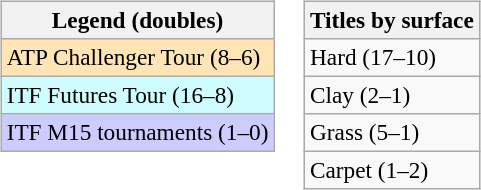<table>
<tr valign=top>
<td><br><table class=wikitable style=font-size:97%>
<tr>
<th>Legend (doubles)</th>
</tr>
<tr style="background:moccasin;">
<td>ATP Challenger Tour (8–6)</td>
</tr>
<tr style="background:#cffcff;">
<td>ITF Futures Tour (16–8)</td>
</tr>
<tr style="background:#ccccff;">
<td>ITF M15 tournaments (1–0)</td>
</tr>
</table>
</td>
<td><br><table class=wikitable style=font-size:97%>
<tr>
<th>Titles by surface</th>
</tr>
<tr>
<td>Hard (17–10)</td>
</tr>
<tr>
<td>Clay (2–1)</td>
</tr>
<tr>
<td>Grass (5–1)</td>
</tr>
<tr>
<td>Carpet (1–2)</td>
</tr>
</table>
</td>
</tr>
</table>
